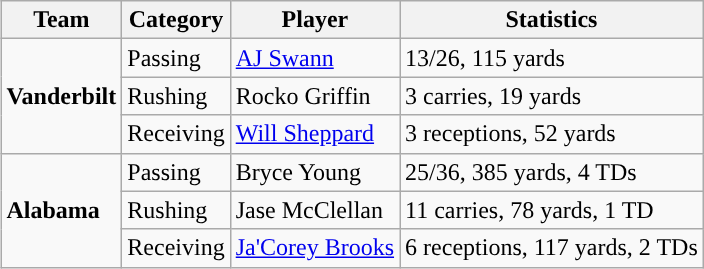<table class="wikitable" style="float: right;">
<tr>
<th>Team</th>
<th>Category</th>
<th>Player</th>
<th>Statistics</th>
</tr>
<tr>
<td rowspan=3><strong>Vanderbilt</strong></td>
<td>Passing</td>
<td><a href='#'>AJ Swann</a></td>
<td>13/26, 115 yards</td>
</tr>
<tr>
<td>Rushing</td>
<td>Rocko Griffin</td>
<td>3 carries, 19 yards</td>
</tr>
<tr>
<td>Receiving</td>
<td><a href='#'>Will Sheppard</a></td>
<td>3 receptions, 52 yards</td>
</tr>
<tr>
<td rowspan=3><strong>Alabama</strong></td>
<td>Passing</td>
<td>Bryce Young</td>
<td>25/36, 385 yards, 4 TDs</td>
</tr>
<tr>
<td>Rushing</td>
<td>Jase McClellan</td>
<td>11 carries, 78 yards, 1 TD</td>
</tr>
<tr>
<td>Receiving</td>
<td><a href='#'>Ja'Corey Brooks</a></td>
<td>6 receptions, 117 yards, 2 TDs</td>
</tr>
</table>
